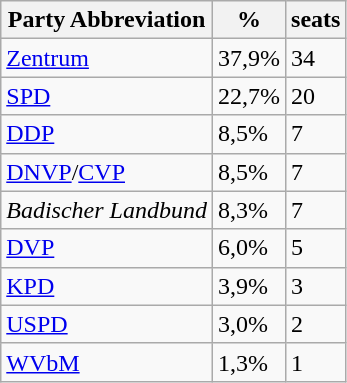<table class="wikitable">
<tr>
<th>Party Abbreviation</th>
<th>%</th>
<th>seats</th>
</tr>
<tr>
<td><a href='#'>Zentrum</a></td>
<td>37,9%</td>
<td>34</td>
</tr>
<tr>
<td><a href='#'>SPD</a></td>
<td>22,7%</td>
<td>20</td>
</tr>
<tr>
<td><a href='#'>DDP</a></td>
<td>8,5%</td>
<td>7</td>
</tr>
<tr>
<td><a href='#'>DNVP</a>/<a href='#'>CVP</a></td>
<td>8,5%</td>
<td>7</td>
</tr>
<tr>
<td><em>Badischer Landbund</em></td>
<td>8,3%</td>
<td>7</td>
</tr>
<tr>
<td><a href='#'>DVP</a></td>
<td>6,0%</td>
<td>5</td>
</tr>
<tr>
<td><a href='#'>KPD</a></td>
<td>3,9%</td>
<td>3</td>
</tr>
<tr>
<td><a href='#'>USPD</a></td>
<td>3,0%</td>
<td>2</td>
</tr>
<tr>
<td><a href='#'>WVbM</a></td>
<td>1,3%</td>
<td>1</td>
</tr>
</table>
